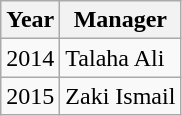<table class="wikitable">
<tr>
<th>Year</th>
<th>Manager</th>
</tr>
<tr>
<td>2014</td>
<td>Talaha Ali</td>
</tr>
<tr>
<td>2015</td>
<td>Zaki Ismail</td>
</tr>
</table>
